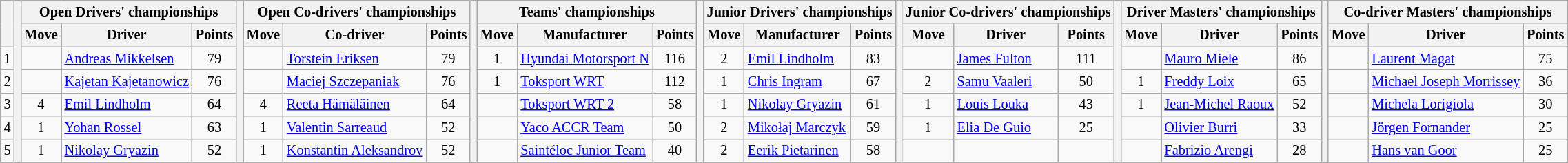<table class="wikitable" style="font-size:85%;">
<tr>
<th rowspan="2"></th>
<th rowspan="7" style="width:5px;"></th>
<th colspan="3" nowrap>Open Drivers' championships</th>
<th rowspan="7" style="width:5px;"></th>
<th colspan="3" nowrap>Open Co-drivers' championships</th>
<th rowspan="7" style="width:5px;"></th>
<th colspan="3" nowrap>Teams' championships</th>
<th rowspan="7" style="width:5px;"></th>
<th colspan="3" nowrap>Junior Drivers' championships</th>
<th rowspan="7" style="width:5px;"></th>
<th colspan="3" nowrap>Junior Co-drivers' championships</th>
<th rowspan="7" style="width:5px;"></th>
<th colspan="3" nowrap>Driver Masters' championships</th>
<th rowspan="7" style="width:5px;"></th>
<th colspan="3" nowrap>Co-driver Masters' championships</th>
</tr>
<tr>
<th>Move</th>
<th>Driver</th>
<th>Points</th>
<th>Move</th>
<th>Co-driver</th>
<th>Points</th>
<th>Move</th>
<th>Manufacturer</th>
<th>Points</th>
<th>Move</th>
<th>Manufacturer</th>
<th>Points</th>
<th>Move</th>
<th>Driver</th>
<th>Points</th>
<th>Move</th>
<th>Driver</th>
<th>Points</th>
<th>Move</th>
<th>Driver</th>
<th>Points</th>
</tr>
<tr>
<td align="center">1</td>
<td align="center"></td>
<td><a href='#'>Andreas Mikkelsen</a></td>
<td align="center">79</td>
<td align="center"></td>
<td><a href='#'>Torstein Eriksen</a></td>
<td align="center">79</td>
<td align="center"> 1</td>
<td nowrap><a href='#'>Hyundai Motorsport N</a></td>
<td align="center">116</td>
<td align="center"> 2</td>
<td><a href='#'>Emil Lindholm</a></td>
<td align="center">83</td>
<td align="center"></td>
<td><a href='#'>James Fulton</a></td>
<td align="center">111</td>
<td align="center"></td>
<td><a href='#'>Mauro Miele</a></td>
<td align="center">86</td>
<td align="center"></td>
<td><a href='#'>Laurent Magat</a></td>
<td align="center">75</td>
</tr>
<tr>
<td align="center">2</td>
<td align="center"></td>
<td nowrap><a href='#'>Kajetan Kajetanowicz</a></td>
<td align="center">76</td>
<td align="center"></td>
<td><a href='#'>Maciej Szczepaniak</a></td>
<td align="center">76</td>
<td align="center"> 1</td>
<td><a href='#'>Toksport WRT</a></td>
<td align="center">112</td>
<td align="center"> 1</td>
<td nowrap><a href='#'>Chris Ingram</a></td>
<td align="center">67</td>
<td align="center"> 2</td>
<td><a href='#'>Samu Vaaleri</a></td>
<td align="center">50</td>
<td align="center"> 1</td>
<td><a href='#'>Freddy Loix</a></td>
<td align="center">65</td>
<td align="center"></td>
<td nowrap><a href='#'>Michael Joseph Morrissey</a></td>
<td align="center">36</td>
</tr>
<tr>
<td align="center">3</td>
<td align="center"> 4</td>
<td><a href='#'>Emil Lindholm</a></td>
<td align="center">64</td>
<td align="center"> 4</td>
<td nowrap><a href='#'>Reeta Hämäläinen</a></td>
<td align="center">64</td>
<td align="center"></td>
<td><a href='#'>Toksport WRT 2</a></td>
<td align="center">58</td>
<td align="center"> 1</td>
<td><a href='#'>Nikolay Gryazin</a></td>
<td align="center">61</td>
<td align="center"> 1</td>
<td><a href='#'>Louis Louka</a></td>
<td align="center">43</td>
<td align="center"> 1</td>
<td nowrap><a href='#'>Jean-Michel Raoux</a></td>
<td align="center">52</td>
<td align="center"></td>
<td><a href='#'>Michela Lorigiola</a></td>
<td align="center">30</td>
</tr>
<tr>
<td align="center">4</td>
<td align="center"> 1</td>
<td><a href='#'>Yohan Rossel</a></td>
<td align="center">63</td>
<td align="center"> 1</td>
<td nowrap><a href='#'>Valentin Sarreaud</a></td>
<td align="center">52</td>
<td align="center"></td>
<td><a href='#'>Yaco ACCR Team</a></td>
<td align="center">50</td>
<td align="center"> 2</td>
<td nowrap><a href='#'>Mikołaj Marczyk</a></td>
<td align="center">59</td>
<td align="center"> 1</td>
<td><a href='#'>Elia De Guio</a></td>
<td align="center">25</td>
<td align="center"></td>
<td><a href='#'>Olivier Burri</a></td>
<td align="center">33</td>
<td align="center"></td>
<td><a href='#'>Jörgen Fornander</a></td>
<td align="center">25</td>
</tr>
<tr>
<td align="center">5</td>
<td align="center"> 1</td>
<td><a href='#'>Nikolay Gryazin</a></td>
<td align="center">52</td>
<td align="center"> 1</td>
<td nowrap><a href='#'>Konstantin Aleksandrov</a></td>
<td align="center">52</td>
<td align="center"></td>
<td nowrap><a href='#'>Saintéloc Junior Team</a></td>
<td align="center">40</td>
<td align="center"> 2</td>
<td><a href='#'>Eerik Pietarinen</a></td>
<td align="center">58</td>
<td></td>
<td></td>
<td></td>
<td align="center"></td>
<td><a href='#'>Fabrizio Arengi</a></td>
<td align="center">28</td>
<td align="center"></td>
<td><a href='#'>Hans van Goor</a></td>
<td align="center">25</td>
</tr>
<tr>
</tr>
</table>
